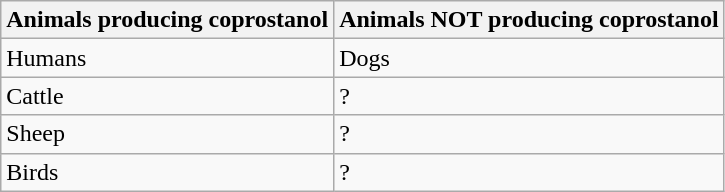<table class="wikitable">
<tr>
<th>Animals producing coprostanol</th>
<th>Animals NOT producing coprostanol</th>
</tr>
<tr>
<td>Humans</td>
<td>Dogs</td>
</tr>
<tr>
<td>Cattle</td>
<td>?</td>
</tr>
<tr>
<td>Sheep</td>
<td>?</td>
</tr>
<tr>
<td>Birds</td>
<td>?</td>
</tr>
</table>
